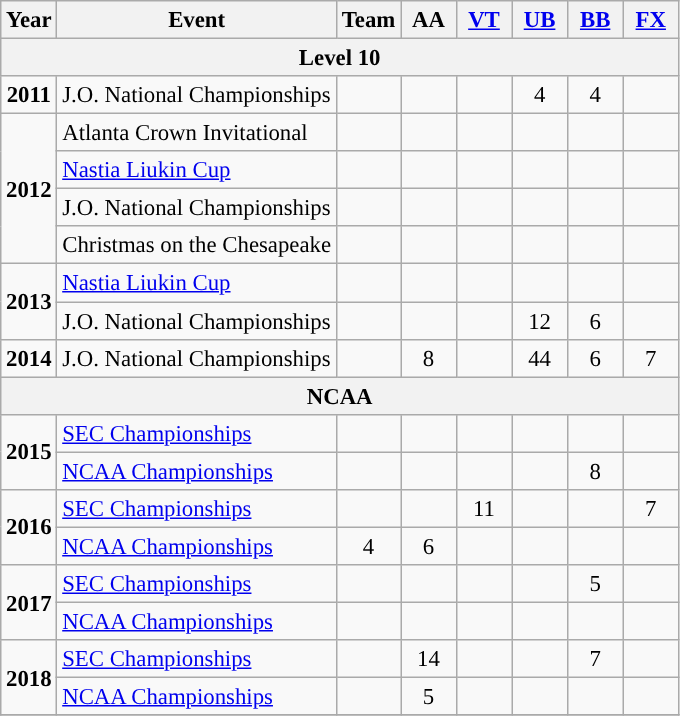<table class="wikitable" style="text-align:center; font-size:95%;">
<tr>
<th align=center>Year</th>
<th align=center>Event</th>
<th style="width:30px;">Team</th>
<th style="width:30px;">AA</th>
<th style="width:30px;"><a href='#'>VT</a></th>
<th style="width:30px;"><a href='#'>UB</a></th>
<th style="width:30px;"><a href='#'>BB</a></th>
<th style="width:30px;"><a href='#'>FX</a></th>
</tr>
<tr>
<th colspan="8">Level 10</th>
</tr>
<tr>
<td rowspan="1"><strong>2011</strong></td>
<td align=left>J.O. National Championships</td>
<td></td>
<td></td>
<td></td>
<td>4</td>
<td>4</td>
<td></td>
</tr>
<tr>
<td rowspan="4"><strong>2012</strong></td>
<td align=left>Atlanta Crown Invitational</td>
<td></td>
<td></td>
<td></td>
<td></td>
<td></td>
<td></td>
</tr>
<tr>
<td align=left><a href='#'>Nastia Liukin Cup</a></td>
<td></td>
<td></td>
<td></td>
<td></td>
<td></td>
<td></td>
</tr>
<tr>
<td align=left>J.O. National Championships</td>
<td></td>
<td></td>
<td></td>
<td></td>
<td></td>
<td></td>
</tr>
<tr>
<td align=left>Christmas on the Chesapeake</td>
<td></td>
<td></td>
<td></td>
<td></td>
<td></td>
<td></td>
</tr>
<tr>
<td rowspan="2"><strong>2013</strong></td>
<td align=left><a href='#'>Nastia Liukin Cup</a></td>
<td></td>
<td></td>
<td></td>
<td></td>
<td></td>
<td></td>
</tr>
<tr>
<td align=left>J.O. National Championships</td>
<td></td>
<td></td>
<td></td>
<td>12</td>
<td>6</td>
<td></td>
</tr>
<tr>
<td rowspan="1"><strong>2014</strong></td>
<td align=left>J.O. National Championships</td>
<td></td>
<td>8</td>
<td></td>
<td>44</td>
<td>6</td>
<td>7</td>
</tr>
<tr>
<th colspan="8">NCAA</th>
</tr>
<tr>
<td rowspan="2"><strong>2015</strong></td>
<td align=left><a href='#'>SEC Championships</a></td>
<td></td>
<td></td>
<td></td>
<td></td>
<td></td>
<td></td>
</tr>
<tr>
<td align=left><a href='#'>NCAA Championships</a></td>
<td></td>
<td></td>
<td></td>
<td></td>
<td>8</td>
<td></td>
</tr>
<tr>
<td rowspan="2"><strong>2016</strong></td>
<td align=left><a href='#'>SEC Championships</a></td>
<td></td>
<td></td>
<td>11</td>
<td></td>
<td></td>
<td>7</td>
</tr>
<tr>
<td align=left><a href='#'>NCAA Championships</a></td>
<td>4</td>
<td>6</td>
<td></td>
<td></td>
<td></td>
<td></td>
</tr>
<tr>
<td rowspan="2"><strong>2017</strong></td>
<td align=left><a href='#'>SEC Championships</a></td>
<td></td>
<td></td>
<td></td>
<td></td>
<td>5</td>
<td></td>
</tr>
<tr>
<td align=left><a href='#'>NCAA Championships</a></td>
<td></td>
<td></td>
<td></td>
<td></td>
<td></td>
<td></td>
</tr>
<tr>
<td rowspan="2"><strong>2018</strong></td>
<td align=left><a href='#'>SEC Championships</a></td>
<td></td>
<td>14</td>
<td></td>
<td></td>
<td>7</td>
<td></td>
</tr>
<tr>
<td align=left><a href='#'>NCAA Championships</a></td>
<td></td>
<td>5</td>
<td></td>
<td></td>
<td></td>
<td></td>
</tr>
<tr>
</tr>
</table>
